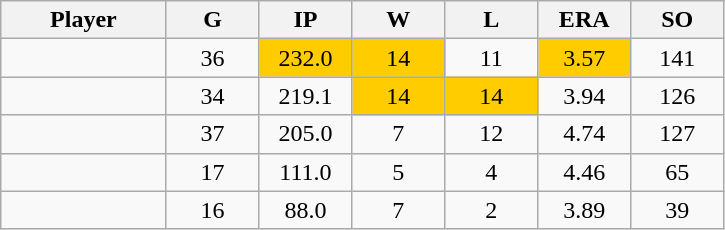<table class="wikitable sortable">
<tr>
<th bgcolor="#DDDDFF" width="16%">Player</th>
<th bgcolor="#DDDDFF" width="9%">G</th>
<th bgcolor="#DDDDFF" width="9%">IP</th>
<th bgcolor="#DDDDFF" width="9%">W</th>
<th bgcolor="#DDDDFF" width="9%">L</th>
<th bgcolor="#DDDDFF" width="9%">ERA</th>
<th bgcolor="#DDDDFF" width="9%">SO</th>
</tr>
<tr align="center">
<td></td>
<td>36</td>
<td bgcolor="#FFCC00">232.0</td>
<td bgcolor="#FFCC00">14</td>
<td>11</td>
<td bgcolor="#FFCC00">3.57</td>
<td>141</td>
</tr>
<tr align="center">
<td></td>
<td>34</td>
<td>219.1</td>
<td bgcolor="#FFCC00">14</td>
<td bgcolor="#FFCC00">14</td>
<td>3.94</td>
<td>126</td>
</tr>
<tr align="center">
<td></td>
<td>37</td>
<td>205.0</td>
<td>7</td>
<td>12</td>
<td>4.74</td>
<td>127</td>
</tr>
<tr align="center">
<td></td>
<td>17</td>
<td>111.0</td>
<td>5</td>
<td>4</td>
<td>4.46</td>
<td>65</td>
</tr>
<tr align="center">
<td></td>
<td>16</td>
<td>88.0</td>
<td>7</td>
<td>2</td>
<td>3.89</td>
<td>39</td>
</tr>
</table>
